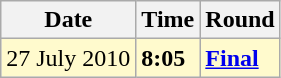<table class="wikitable">
<tr>
<th>Date</th>
<th>Time</th>
<th>Round</th>
</tr>
<tr style=background:lemonchiffon>
<td>27 July 2010</td>
<td><strong>8:05</strong></td>
<td><strong><a href='#'>Final</a></strong></td>
</tr>
</table>
